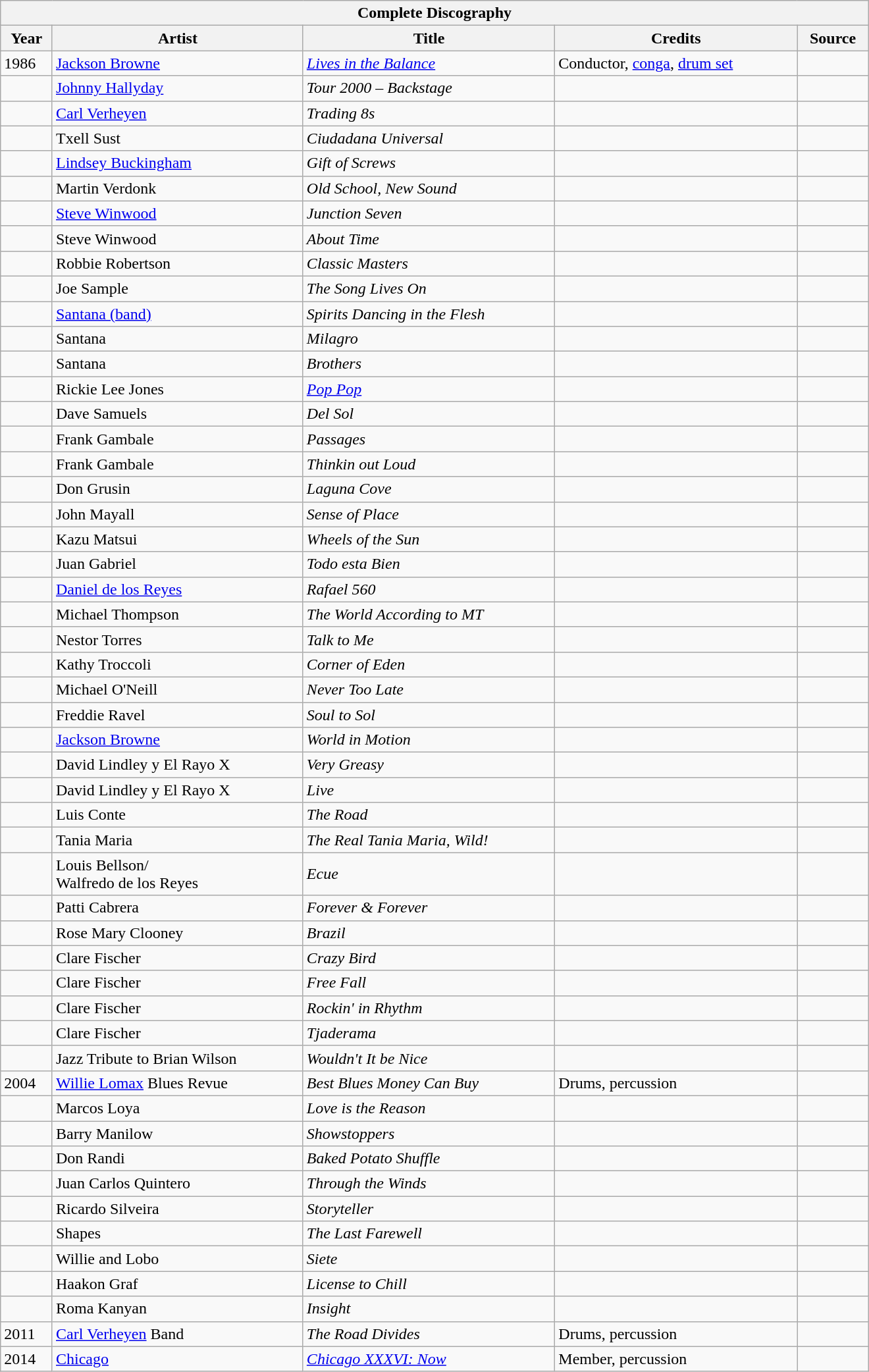<table class="wikitable sortable collapsible collapsed" style="min-width:55em">
<tr>
<th colspan=5>Complete Discography</th>
</tr>
<tr>
<th>Year</th>
<th>Artist</th>
<th>Title</th>
<th>Credits</th>
<th class="unsortable">Source</th>
</tr>
<tr>
<td>1986</td>
<td><a href='#'>Jackson Browne</a></td>
<td><em><a href='#'>Lives in the Balance</a></em></td>
<td>Conductor, <a href='#'>conga</a>, <a href='#'>drum set</a></td>
<td></td>
</tr>
<tr>
<td></td>
<td><a href='#'>Johnny Hallyday</a></td>
<td><em>Tour 2000 – Backstage</em></td>
<td></td>
<td></td>
</tr>
<tr>
<td></td>
<td><a href='#'>Carl Verheyen</a></td>
<td><em>Trading 8s</em></td>
<td></td>
<td></td>
</tr>
<tr>
<td></td>
<td>Txell Sust</td>
<td><em>Ciudadana Universal</em></td>
<td></td>
<td></td>
</tr>
<tr>
<td></td>
<td><a href='#'>Lindsey Buckingham</a></td>
<td><em>Gift of Screws</em></td>
<td></td>
<td></td>
</tr>
<tr>
<td></td>
<td>Martin Verdonk</td>
<td><em>Old School, New Sound</em></td>
<td></td>
<td></td>
</tr>
<tr>
<td></td>
<td><a href='#'>Steve Winwood</a></td>
<td><em>Junction Seven</em></td>
<td></td>
<td></td>
</tr>
<tr>
<td></td>
<td>Steve Winwood</td>
<td><em>About Time</em></td>
<td></td>
<td></td>
</tr>
<tr>
<td></td>
<td>Robbie Robertson</td>
<td><em>Classic Masters</em></td>
<td></td>
<td></td>
</tr>
<tr>
<td></td>
<td>Joe Sample</td>
<td><em>The Song Lives On</em></td>
<td></td>
<td></td>
</tr>
<tr>
<td></td>
<td><a href='#'>Santana (band)</a></td>
<td><em>Spirits Dancing in the Flesh</em></td>
<td></td>
<td></td>
</tr>
<tr>
<td></td>
<td>Santana</td>
<td><em>Milagro</em></td>
<td></td>
<td></td>
</tr>
<tr>
<td></td>
<td>Santana</td>
<td><em>Brothers</em></td>
<td></td>
<td></td>
</tr>
<tr>
<td></td>
<td>Rickie Lee Jones</td>
<td><em><a href='#'>Pop Pop</a></em></td>
<td></td>
<td></td>
</tr>
<tr>
<td></td>
<td>Dave Samuels</td>
<td><em>Del Sol</em></td>
<td></td>
<td></td>
</tr>
<tr>
<td></td>
<td>Frank Gambale</td>
<td><em>Passages</em></td>
<td></td>
<td></td>
</tr>
<tr>
<td></td>
<td>Frank Gambale</td>
<td><em>Thinkin out Loud</em></td>
<td></td>
<td></td>
</tr>
<tr>
<td></td>
<td>Don Grusin</td>
<td><em>Laguna Cove</em></td>
<td></td>
<td></td>
</tr>
<tr>
<td></td>
<td>John Mayall</td>
<td><em>Sense of Place</em></td>
<td></td>
<td></td>
</tr>
<tr>
<td></td>
<td>Kazu Matsui</td>
<td><em>Wheels of the Sun</em></td>
<td></td>
<td></td>
</tr>
<tr>
<td></td>
<td>Juan Gabriel</td>
<td><em>Todo esta Bien</em></td>
<td></td>
<td></td>
</tr>
<tr>
<td></td>
<td><a href='#'>Daniel de los Reyes</a></td>
<td><em>Rafael 560</em></td>
<td></td>
<td></td>
</tr>
<tr>
<td></td>
<td>Michael Thompson</td>
<td><em>The World According to MT</em></td>
<td></td>
<td></td>
</tr>
<tr>
<td></td>
<td>Nestor Torres</td>
<td><em>Talk to Me</em></td>
<td></td>
<td></td>
</tr>
<tr>
<td></td>
<td>Kathy Troccoli</td>
<td><em>Corner of Eden</em></td>
<td></td>
<td></td>
</tr>
<tr>
<td></td>
<td>Michael O'Neill</td>
<td><em>Never Too Late</em></td>
<td></td>
<td></td>
</tr>
<tr>
<td></td>
<td>Freddie Ravel</td>
<td><em>Soul to Sol</em></td>
<td></td>
<td></td>
</tr>
<tr>
<td></td>
<td><a href='#'>Jackson Browne</a></td>
<td><em>World in Motion</em></td>
<td></td>
<td></td>
</tr>
<tr>
<td></td>
<td>David Lindley y El Rayo X</td>
<td><em>Very Greasy</em></td>
<td></td>
<td></td>
</tr>
<tr>
<td></td>
<td>David Lindley y El Rayo X</td>
<td><em>Live</em></td>
<td></td>
<td></td>
</tr>
<tr>
<td></td>
<td>Luis Conte</td>
<td><em>The Road</em></td>
<td></td>
<td></td>
</tr>
<tr>
<td></td>
<td>Tania Maria</td>
<td><em>The Real Tania Maria, Wild!</em></td>
<td></td>
<td></td>
</tr>
<tr>
<td></td>
<td>Louis Bellson/<br>Walfredo de los Reyes</td>
<td><em>Ecue</em></td>
<td></td>
<td></td>
</tr>
<tr>
<td></td>
<td>Patti Cabrera</td>
<td><em>Forever & Forever</em></td>
<td></td>
<td></td>
</tr>
<tr>
<td></td>
<td>Rose Mary Clooney</td>
<td><em>Brazil</em></td>
<td></td>
<td></td>
</tr>
<tr>
<td></td>
<td>Clare Fischer</td>
<td><em>Crazy Bird</em></td>
<td></td>
<td></td>
</tr>
<tr>
<td></td>
<td>Clare Fischer</td>
<td><em>Free Fall</em></td>
<td></td>
<td></td>
</tr>
<tr>
<td></td>
<td>Clare Fischer</td>
<td><em>Rockin' in Rhythm</em></td>
<td></td>
<td></td>
</tr>
<tr>
<td></td>
<td>Clare Fischer</td>
<td><em>Tjaderama</em></td>
<td></td>
<td></td>
</tr>
<tr>
<td></td>
<td>Jazz Tribute to Brian Wilson</td>
<td><em>Wouldn't It be Nice</em></td>
<td></td>
<td></td>
</tr>
<tr>
<td>2004</td>
<td><a href='#'>Willie Lomax</a> Blues Revue</td>
<td><em>Best Blues Money Can Buy</em></td>
<td>Drums, percussion</td>
<td></td>
</tr>
<tr>
<td></td>
<td>Marcos Loya</td>
<td><em>Love is the Reason</em></td>
<td></td>
<td></td>
</tr>
<tr>
<td></td>
<td>Barry Manilow</td>
<td><em>Showstoppers</em></td>
<td></td>
<td></td>
</tr>
<tr>
<td></td>
<td>Don Randi</td>
<td><em>Baked Potato Shuffle</em></td>
<td></td>
<td></td>
</tr>
<tr>
<td></td>
<td>Juan Carlos Quintero</td>
<td><em>Through the Winds</em></td>
<td></td>
<td></td>
</tr>
<tr>
<td></td>
<td>Ricardo Silveira</td>
<td><em>Storyteller</em></td>
<td></td>
<td></td>
</tr>
<tr>
<td></td>
<td>Shapes</td>
<td><em>The Last Farewell</em></td>
<td></td>
<td></td>
</tr>
<tr>
<td></td>
<td>Willie and Lobo</td>
<td><em>Siete</em></td>
<td></td>
<td></td>
</tr>
<tr>
<td></td>
<td>Haakon Graf</td>
<td><em>License to Chill</em></td>
<td></td>
<td></td>
</tr>
<tr>
<td></td>
<td>Roma Kanyan</td>
<td><em>Insight</em></td>
<td></td>
<td></td>
</tr>
<tr>
<td>2011</td>
<td><a href='#'>Carl Verheyen</a> Band</td>
<td><em>The Road Divides</em></td>
<td>Drums, percussion</td>
<td></td>
</tr>
<tr>
<td>2014</td>
<td><a href='#'>Chicago</a></td>
<td><em><a href='#'>Chicago XXXVI: Now</a></em></td>
<td>Member, percussion</td>
<td></td>
</tr>
</table>
